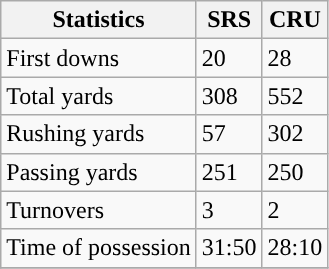<table class="wikitable" style="float: left;">
<tr>
<th>Statistics</th>
<th>SRS</th>
<th>CRU</th>
</tr>
<tr>
<td>First downs</td>
<td>20</td>
<td>28</td>
</tr>
<tr>
<td>Total yards</td>
<td>308</td>
<td>552</td>
</tr>
<tr>
<td>Rushing yards</td>
<td>57</td>
<td>302</td>
</tr>
<tr>
<td>Passing yards</td>
<td>251</td>
<td>250</td>
</tr>
<tr>
<td>Turnovers</td>
<td>3</td>
<td>2</td>
</tr>
<tr>
<td>Time of possession</td>
<td>31:50</td>
<td>28:10</td>
</tr>
<tr>
</tr>
</table>
